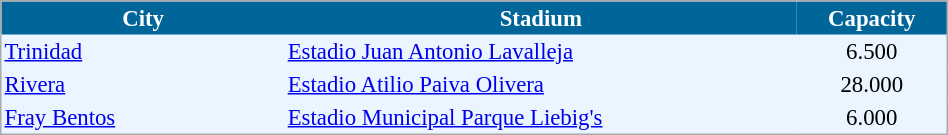<table align=center cellpadding="2" cellspacing="0" style="background: #EBF5FF; border: 1px #aaa solid; border-collapse: collapse; font-size: 95%;" width=50%>
<tr bgcolor=#006699 style="color:white;">
<th width=30%>City</th>
<th>Stadium</th>
<th>Capacity</th>
</tr>
<tr>
<td><a href='#'>Trinidad</a></td>
<td><a href='#'>Estadio Juan Antonio Lavalleja</a></td>
<td align=center>6.500</td>
</tr>
<tr>
<td><a href='#'>Rivera</a></td>
<td><a href='#'>Estadio Atilio Paiva Olivera</a></td>
<td align=center>28.000</td>
</tr>
<tr>
<td><a href='#'>Fray Bentos</a></td>
<td><a href='#'>Estadio Municipal Parque Liebig's</a></td>
<td align=center>6.000</td>
</tr>
</table>
